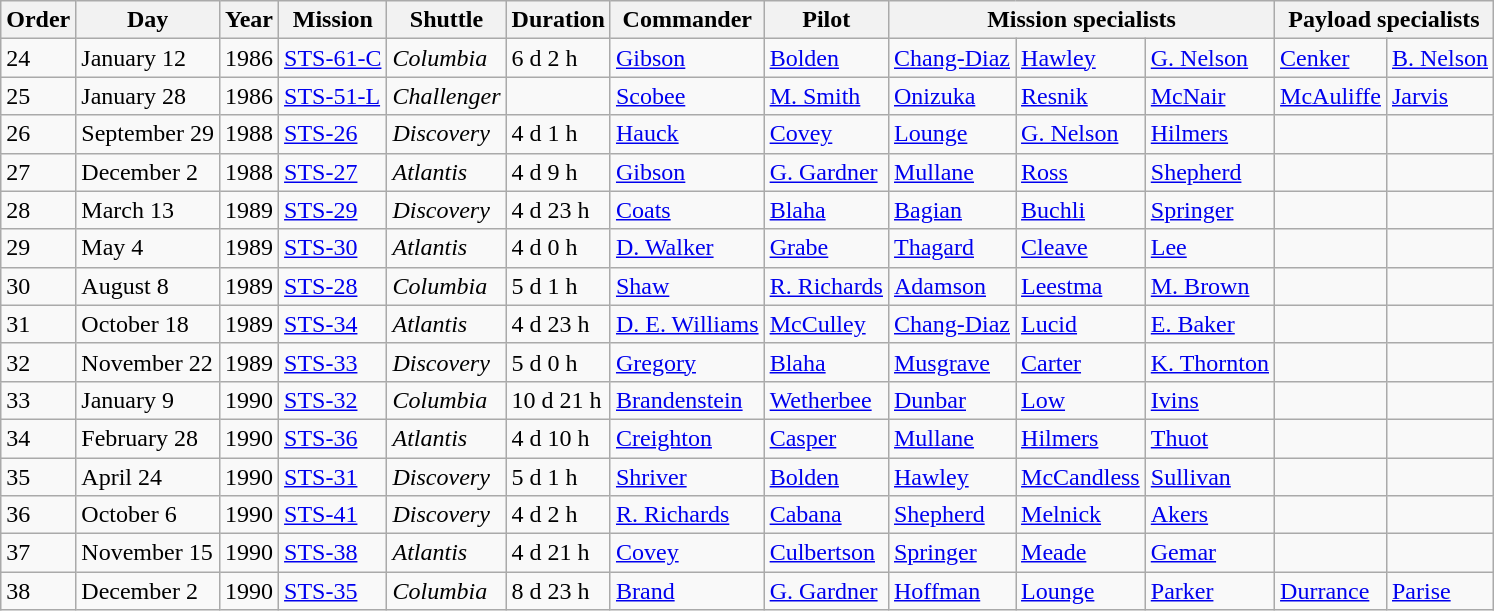<table class="wikitable sticky-header">
<tr>
<th>Order</th>
<th>Day</th>
<th>Year</th>
<th>Mission</th>
<th>Shuttle</th>
<th>Duration</th>
<th>Commander</th>
<th>Pilot</th>
<th colspan="3">Mission specialists</th>
<th colspan="2">Payload specialists</th>
</tr>
<tr>
<td>24</td>
<td>January 12</td>
<td>1986</td>
<td><a href='#'>STS-61-C</a></td>
<td><em>Columbia</em></td>
<td>6 d 2 h</td>
<td><a href='#'>Gibson</a></td>
<td><a href='#'>Bolden</a></td>
<td><a href='#'>Chang-Diaz</a></td>
<td><a href='#'>Hawley</a></td>
<td><a href='#'>G. Nelson</a></td>
<td><a href='#'>Cenker</a></td>
<td><a href='#'>B. Nelson</a></td>
</tr>
<tr>
<td>25</td>
<td>January 28</td>
<td>1986</td>
<td><a href='#'>STS-51-L</a></td>
<td><em>Challenger</em></td>
<td></td>
<td><a href='#'>Scobee</a></td>
<td><a href='#'>M. Smith</a></td>
<td><a href='#'>Onizuka</a></td>
<td><a href='#'>Resnik</a></td>
<td><a href='#'>McNair</a></td>
<td><a href='#'>McAuliffe</a></td>
<td><a href='#'>Jarvis</a></td>
</tr>
<tr>
<td>26</td>
<td>September 29</td>
<td>1988</td>
<td><a href='#'>STS-26</a></td>
<td><em>Discovery</em></td>
<td>4 d 1 h</td>
<td><a href='#'>Hauck</a></td>
<td><a href='#'>Covey</a></td>
<td><a href='#'>Lounge</a></td>
<td><a href='#'>G. Nelson</a></td>
<td><a href='#'>Hilmers</a></td>
<td></td>
<td></td>
</tr>
<tr>
<td>27</td>
<td>December 2</td>
<td>1988</td>
<td><a href='#'>STS-27</a></td>
<td><em>Atlantis</em></td>
<td>4 d 9 h</td>
<td><a href='#'>Gibson</a></td>
<td><a href='#'>G. Gardner</a></td>
<td><a href='#'>Mullane</a></td>
<td><a href='#'>Ross</a></td>
<td><a href='#'>Shepherd</a></td>
<td></td>
<td></td>
</tr>
<tr>
<td>28</td>
<td>March 13</td>
<td>1989</td>
<td><a href='#'>STS-29</a></td>
<td><em>Discovery</em></td>
<td>4 d 23 h</td>
<td><a href='#'>Coats</a></td>
<td><a href='#'>Blaha</a></td>
<td><a href='#'>Bagian</a></td>
<td><a href='#'>Buchli</a></td>
<td><a href='#'>Springer</a></td>
<td></td>
<td></td>
</tr>
<tr>
<td>29</td>
<td>May 4</td>
<td>1989</td>
<td><a href='#'>STS-30</a></td>
<td><em>Atlantis</em></td>
<td>4 d 0 h</td>
<td><a href='#'>D. Walker</a></td>
<td><a href='#'>Grabe</a></td>
<td><a href='#'>Thagard</a></td>
<td><a href='#'>Cleave</a></td>
<td><a href='#'>Lee</a></td>
<td></td>
<td></td>
</tr>
<tr>
<td>30</td>
<td>August 8</td>
<td>1989</td>
<td><a href='#'>STS-28</a></td>
<td><em>Columbia</em></td>
<td>5 d 1 h</td>
<td><a href='#'>Shaw</a></td>
<td><a href='#'>R. Richards</a></td>
<td><a href='#'>Adamson</a></td>
<td><a href='#'>Leestma</a></td>
<td><a href='#'>M. Brown</a></td>
<td></td>
<td></td>
</tr>
<tr>
<td>31</td>
<td>October 18</td>
<td>1989</td>
<td><a href='#'>STS-34</a></td>
<td><em>Atlantis</em></td>
<td>4 d 23 h</td>
<td><a href='#'>D. E. Williams</a></td>
<td><a href='#'>McCulley</a></td>
<td><a href='#'>Chang-Diaz</a></td>
<td><a href='#'>Lucid</a></td>
<td><a href='#'>E. Baker</a></td>
<td></td>
<td></td>
</tr>
<tr>
<td>32</td>
<td>November 22</td>
<td>1989</td>
<td><a href='#'>STS-33</a></td>
<td><em>Discovery</em></td>
<td>5 d 0 h</td>
<td><a href='#'>Gregory</a></td>
<td><a href='#'>Blaha</a></td>
<td><a href='#'>Musgrave</a></td>
<td><a href='#'>Carter</a></td>
<td><a href='#'>K. Thornton</a></td>
<td></td>
<td></td>
</tr>
<tr>
<td>33</td>
<td>January 9</td>
<td>1990</td>
<td><a href='#'>STS-32</a></td>
<td><em>Columbia</em></td>
<td>10 d 21 h</td>
<td><a href='#'>Brandenstein</a></td>
<td><a href='#'>Wetherbee</a></td>
<td><a href='#'>Dunbar</a></td>
<td><a href='#'>Low</a></td>
<td><a href='#'>Ivins</a></td>
<td></td>
<td></td>
</tr>
<tr>
<td>34</td>
<td>February 28</td>
<td>1990</td>
<td><a href='#'>STS-36</a></td>
<td><em>Atlantis</em></td>
<td>4 d 10 h</td>
<td><a href='#'>Creighton</a></td>
<td><a href='#'>Casper</a></td>
<td><a href='#'>Mullane</a></td>
<td><a href='#'>Hilmers</a></td>
<td><a href='#'>Thuot</a></td>
<td></td>
<td></td>
</tr>
<tr>
<td>35</td>
<td>April 24</td>
<td>1990</td>
<td><a href='#'>STS-31</a></td>
<td><em>Discovery</em></td>
<td>5 d 1 h</td>
<td><a href='#'>Shriver</a></td>
<td><a href='#'>Bolden</a></td>
<td><a href='#'>Hawley</a></td>
<td><a href='#'>McCandless</a></td>
<td><a href='#'>Sullivan</a></td>
<td></td>
<td></td>
</tr>
<tr>
<td>36</td>
<td>October 6</td>
<td>1990</td>
<td><a href='#'>STS-41</a></td>
<td><em>Discovery</em></td>
<td>4 d 2 h</td>
<td><a href='#'>R. Richards</a></td>
<td><a href='#'>Cabana</a></td>
<td><a href='#'>Shepherd</a></td>
<td><a href='#'>Melnick</a></td>
<td><a href='#'>Akers</a></td>
<td></td>
<td></td>
</tr>
<tr>
<td>37</td>
<td>November 15</td>
<td>1990</td>
<td><a href='#'>STS-38</a></td>
<td><em>Atlantis</em></td>
<td>4 d 21 h</td>
<td><a href='#'>Covey</a></td>
<td><a href='#'>Culbertson</a></td>
<td><a href='#'>Springer</a></td>
<td><a href='#'>Meade</a></td>
<td><a href='#'>Gemar</a></td>
<td></td>
<td></td>
</tr>
<tr>
<td>38</td>
<td>December 2</td>
<td>1990</td>
<td><a href='#'>STS-35</a></td>
<td><em>Columbia</em></td>
<td>8 d 23 h</td>
<td><a href='#'>Brand</a></td>
<td><a href='#'>G. Gardner</a></td>
<td><a href='#'>Hoffman</a></td>
<td><a href='#'>Lounge</a></td>
<td><a href='#'>Parker</a></td>
<td><a href='#'>Durrance</a></td>
<td><a href='#'>Parise</a></td>
</tr>
</table>
